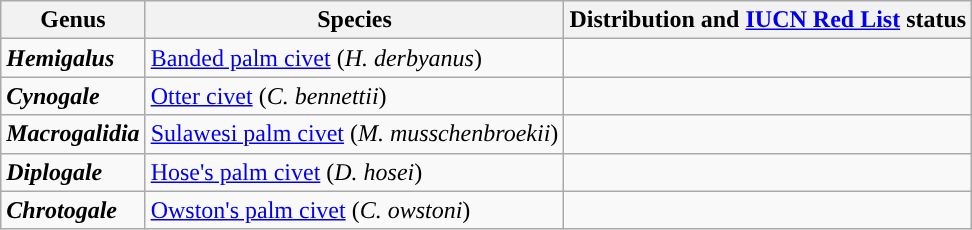<table class="wikitable">
<tr>
<th>Genus</th>
<th>Species</th>
<th>Distribution and <a href='#'>IUCN Red List</a> status</th>
</tr>
<tr style="vertical-align:top;">
<td><strong><em>Hemigalus</em></strong> </td>
<td><a href='#'>Banded palm civet</a> (<em>H. derbyanus</em>) <br></td>
<td><br></td>
</tr>
<tr style="vertical-align:top;">
<td><strong><em>Cynogale</em></strong> </td>
<td><a href='#'>Otter civet</a> (<em>C. bennettii</em>) <br></td>
<td><br></td>
</tr>
<tr style="vertical-align:top;">
<td><strong><em>Macrogalidia</em></strong> </td>
<td><a href='#'>Sulawesi palm civet</a> (<em>M. musschenbroekii</em>) <br></td>
<td><br></td>
</tr>
<tr style="vertical-align:top;">
<td><strong><em>Diplogale</em></strong> </td>
<td><a href='#'>Hose's palm civet</a> (<em>D. hosei</em>) <br></td>
<td><br></td>
</tr>
<tr style="vertical-align:top;">
<td><strong><em>Chrotogale</em></strong> </td>
<td><a href='#'>Owston's palm civet</a> (<em>C. owstoni</em>) <br></td>
<td><br></td>
</tr>
</table>
